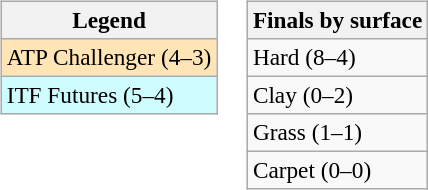<table>
<tr valign=top>
<td><br><table class=wikitable style=font-size:97%>
<tr>
<th>Legend</th>
</tr>
<tr bgcolor=moccasin>
<td>ATP Challenger (4–3)</td>
</tr>
<tr bgcolor=cffcff>
<td>ITF Futures (5–4)</td>
</tr>
</table>
</td>
<td><br><table class=wikitable style=font-size:97%>
<tr>
<th>Finals by surface</th>
</tr>
<tr>
<td>Hard (8–4)</td>
</tr>
<tr>
<td>Clay (0–2)</td>
</tr>
<tr>
<td>Grass (1–1)</td>
</tr>
<tr>
<td>Carpet (0–0)</td>
</tr>
</table>
</td>
</tr>
</table>
